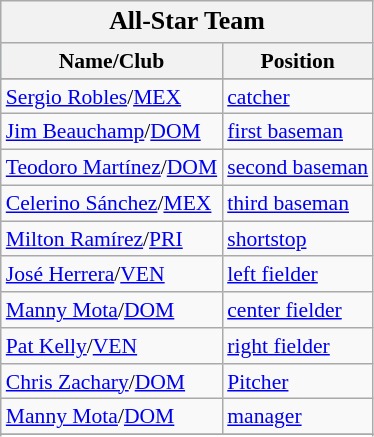<table class="wikitable" style="font-size: 90%;">
<tr align="center" style="font-size: larger;">
<th colspan=6>All-Star Team</th>
</tr>
<tr style="background:lightblue;">
<th>Name/Club</th>
<th>Position</th>
</tr>
<tr align="center" style="vertical-align: middle;" style="background:lightblue;">
</tr>
<tr>
<td><a href='#'>Sergio Robles</a>/<a href='#'>MEX</a></td>
<td><a href='#'>catcher</a></td>
</tr>
<tr>
<td><a href='#'>Jim Beauchamp</a>/<a href='#'>DOM</a></td>
<td><a href='#'>first baseman</a></td>
</tr>
<tr>
<td><a href='#'>Teodoro Martínez</a>/<a href='#'>DOM</a></td>
<td><a href='#'>second baseman</a></td>
</tr>
<tr>
<td><a href='#'>Celerino Sánchez</a>/<a href='#'>MEX</a></td>
<td><a href='#'>third baseman</a></td>
</tr>
<tr>
<td><a href='#'>Milton Ramírez</a>/<a href='#'>PRI</a></td>
<td><a href='#'>shortstop</a></td>
</tr>
<tr>
<td><a href='#'>José Herrera</a>/<a href='#'>VEN</a></td>
<td><a href='#'>left fielder</a></td>
</tr>
<tr>
<td><a href='#'>Manny Mota</a>/<a href='#'>DOM</a></td>
<td><a href='#'>center fielder</a></td>
</tr>
<tr>
<td><a href='#'>Pat Kelly</a>/<a href='#'>VEN</a></td>
<td><a href='#'>right fielder</a></td>
</tr>
<tr>
<td><a href='#'>Chris Zachary</a>/<a href='#'>DOM</a></td>
<td><a href='#'>Pitcher</a></td>
</tr>
<tr>
<td><a href='#'>Manny Mota</a>/<a href='#'>DOM</a></td>
<td><a href='#'>manager</a></td>
</tr>
<tr>
</tr>
<tr>
</tr>
</table>
